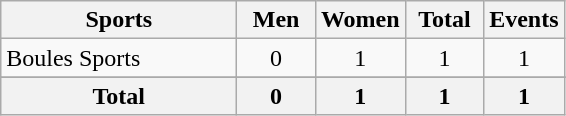<table class="wikitable sortable" style="text-align:center;">
<tr>
<th width=150>Sports</th>
<th width=45>Men</th>
<th width=45>Women</th>
<th width=45>Total</th>
<th width=45>Events</th>
</tr>
<tr>
<td align=left>Boules Sports</td>
<td>0</td>
<td>1</td>
<td>1</td>
<td>1</td>
</tr>
<tr>
</tr>
<tr class="sortbottom">
<th>Total</th>
<th>0</th>
<th>1</th>
<th>1</th>
<th>1</th>
</tr>
</table>
